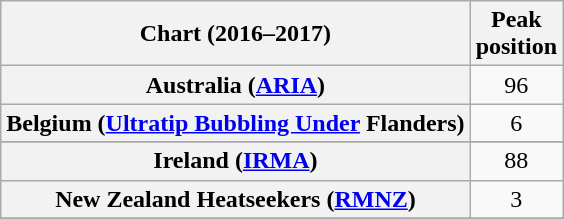<table class="wikitable sortable plainrowheaders" style="text-align:center">
<tr>
<th scope="col">Chart (2016–2017)</th>
<th scope="col">Peak<br> position</th>
</tr>
<tr>
<th scope="row">Australia (<a href='#'>ARIA</a>)</th>
<td>96</td>
</tr>
<tr>
<th scope="row">Belgium (<a href='#'>Ultratip Bubbling Under</a> Flanders)</th>
<td>6</td>
</tr>
<tr>
</tr>
<tr>
</tr>
<tr>
</tr>
<tr>
<th scope="row">Ireland (<a href='#'>IRMA</a>)</th>
<td>88</td>
</tr>
<tr>
<th scope="row">New Zealand Heatseekers (<a href='#'>RMNZ</a>)</th>
<td>3</td>
</tr>
<tr>
</tr>
<tr>
</tr>
<tr>
</tr>
<tr>
</tr>
<tr>
</tr>
<tr>
</tr>
<tr>
</tr>
<tr>
</tr>
</table>
